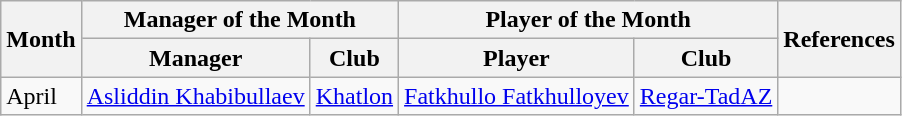<table class="wikitable">
<tr>
<th rowspan="2">Month</th>
<th colspan="2">Manager of the Month</th>
<th colspan="2">Player of the Month</th>
<th rowspan="2">References</th>
</tr>
<tr>
<th>Manager</th>
<th>Club</th>
<th>Player</th>
<th>Club</th>
</tr>
<tr>
<td>April</td>
<td> <a href='#'>Asliddin Khabibullaev</a></td>
<td><a href='#'>Khatlon</a></td>
<td> <a href='#'>Fatkhullo Fatkhulloyev</a></td>
<td><a href='#'>Regar-TadAZ</a></td>
<td align=center></td>
</tr>
</table>
